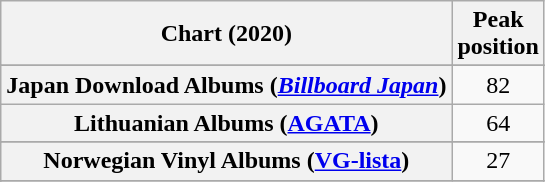<table class="wikitable sortable plainrowheaders" style="text-align:center">
<tr>
<th scope="col">Chart (2020)</th>
<th scope="col">Peak<br>position</th>
</tr>
<tr>
</tr>
<tr>
</tr>
<tr>
</tr>
<tr>
</tr>
<tr>
<th scope="row">Japan Download Albums (<em><a href='#'>Billboard Japan</a></em>)</th>
<td>82</td>
</tr>
<tr>
<th scope="row">Lithuanian Albums (<a href='#'>AGATA</a>)</th>
<td>64</td>
</tr>
<tr>
</tr>
<tr>
<th scope="row">Norwegian Vinyl Albums (<a href='#'>VG-lista</a>)</th>
<td>27</td>
</tr>
<tr>
</tr>
<tr>
</tr>
<tr>
</tr>
</table>
